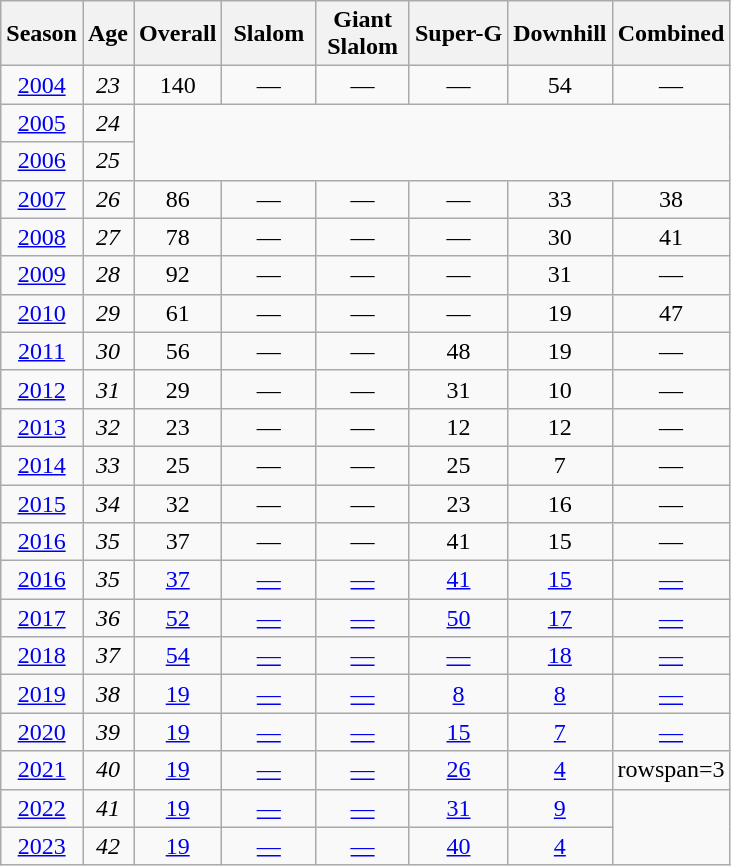<table class="wikitable" style="text-align:center; font-size:100%;">
<tr>
<th>Season</th>
<th>Age</th>
<th>Overall</th>
<th> Slalom </th>
<th>Giant<br> Slalom </th>
<th>Super-G</th>
<th>Downhill</th>
<th>Combined</th>
</tr>
<tr>
<td><a href='#'>2004</a></td>
<td><em>23</em></td>
<td>140</td>
<td>—</td>
<td>—</td>
<td>—</td>
<td>54</td>
<td>—</td>
</tr>
<tr>
<td><a href='#'>2005</a></td>
<td><em>24</em></td>
<td colspan=6 rowspan=2></td>
</tr>
<tr>
<td><a href='#'>2006</a></td>
<td><em>25</em></td>
</tr>
<tr>
<td><a href='#'>2007</a></td>
<td><em>26</em></td>
<td>86</td>
<td>—</td>
<td>—</td>
<td>—</td>
<td>33</td>
<td>38</td>
</tr>
<tr>
<td><a href='#'>2008</a></td>
<td><em>27</em></td>
<td>78</td>
<td>—</td>
<td>—</td>
<td>—</td>
<td>30</td>
<td>41</td>
</tr>
<tr>
<td><a href='#'>2009</a></td>
<td><em>28</em></td>
<td>92</td>
<td>—</td>
<td>—</td>
<td>—</td>
<td>31</td>
<td>—</td>
</tr>
<tr>
<td><a href='#'>2010</a></td>
<td><em>29</em></td>
<td>61</td>
<td>—</td>
<td>—</td>
<td>—</td>
<td>19</td>
<td>47</td>
</tr>
<tr>
<td><a href='#'>2011</a></td>
<td><em>30</em></td>
<td>56</td>
<td>—</td>
<td>—</td>
<td>48</td>
<td>19</td>
<td>—</td>
</tr>
<tr>
<td><a href='#'>2012</a></td>
<td><em>31</em></td>
<td>29</td>
<td>—</td>
<td>—</td>
<td>31</td>
<td>10</td>
<td>—</td>
</tr>
<tr>
<td><a href='#'>2013</a></td>
<td><em>32</em></td>
<td>23</td>
<td>—</td>
<td>—</td>
<td>12</td>
<td>12</td>
<td>—</td>
</tr>
<tr>
<td><a href='#'>2014</a></td>
<td><em>33</em></td>
<td>25</td>
<td>—</td>
<td>—</td>
<td>25</td>
<td>7</td>
<td>—</td>
</tr>
<tr>
<td><a href='#'>2015</a></td>
<td><em>34</em></td>
<td>32</td>
<td>—</td>
<td>—</td>
<td>23</td>
<td>16</td>
<td>—</td>
</tr>
<tr>
<td><a href='#'>2016</a></td>
<td><em>35</em></td>
<td>37</td>
<td>—</td>
<td>—</td>
<td>41</td>
<td>15</td>
<td>—</td>
</tr>
<tr>
<td><a href='#'>2016</a></td>
<td><em>35</em></td>
<td><a href='#'>37</a></td>
<td><a href='#'>—</a></td>
<td><a href='#'>—</a></td>
<td><a href='#'>41</a></td>
<td><a href='#'>15</a></td>
<td><a href='#'>—</a></td>
</tr>
<tr>
<td><a href='#'>2017</a></td>
<td><em>36</em></td>
<td><a href='#'>52</a></td>
<td><a href='#'>—</a></td>
<td><a href='#'>—</a></td>
<td><a href='#'>50</a></td>
<td><a href='#'>17</a></td>
<td><a href='#'>—</a></td>
</tr>
<tr>
<td><a href='#'>2018</a></td>
<td><em>37</em></td>
<td><a href='#'>54</a></td>
<td><a href='#'>—</a></td>
<td><a href='#'>—</a></td>
<td><a href='#'>—</a></td>
<td><a href='#'>18</a></td>
<td><a href='#'>—</a></td>
</tr>
<tr>
<td><a href='#'>2019</a></td>
<td><em>38</em></td>
<td><a href='#'>19</a></td>
<td><a href='#'>—</a></td>
<td><a href='#'>—</a></td>
<td><a href='#'>8</a></td>
<td><a href='#'>8</a></td>
<td><a href='#'>—</a></td>
</tr>
<tr>
<td><a href='#'>2020</a></td>
<td><em>39</em></td>
<td><a href='#'>19</a></td>
<td><a href='#'>—</a></td>
<td><a href='#'>—</a></td>
<td><a href='#'>15</a></td>
<td><a href='#'>7</a></td>
<td><a href='#'>—</a></td>
</tr>
<tr>
<td><a href='#'>2021</a></td>
<td><em>40</em></td>
<td><a href='#'>19</a></td>
<td><a href='#'>—</a></td>
<td><a href='#'>—</a></td>
<td><a href='#'>26</a></td>
<td><a href='#'>4</a></td>
<td>rowspan=3 </td>
</tr>
<tr>
<td><a href='#'>2022</a></td>
<td><em>41</em></td>
<td><a href='#'>19</a></td>
<td><a href='#'>—</a></td>
<td><a href='#'>—</a></td>
<td><a href='#'>31</a></td>
<td><a href='#'>9</a></td>
</tr>
<tr>
<td><a href='#'>2023</a></td>
<td><em>42</em></td>
<td><a href='#'>19</a></td>
<td><a href='#'>—</a></td>
<td><a href='#'>—</a></td>
<td><a href='#'>40</a></td>
<td><a href='#'>4</a></td>
</tr>
</table>
